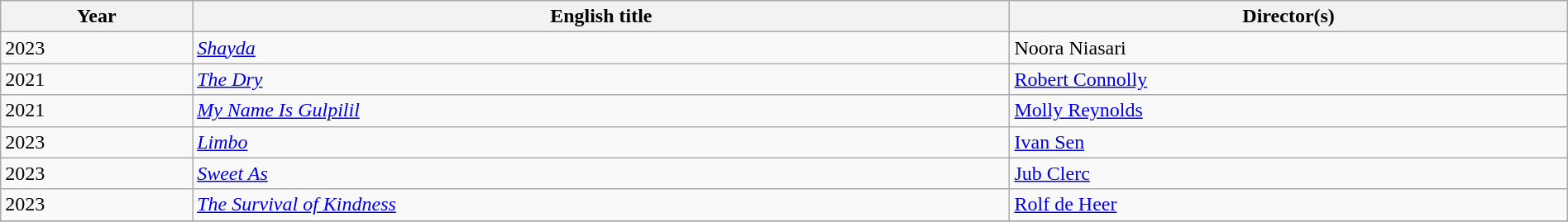<table class="sortable wikitable" style="width:100%; margin-bottom:4px" cellpadding="5">
<tr>
<th scope="col">Year</th>
<th scope="col">English title</th>
<th scope="col">Director(s)</th>
</tr>
<tr>
<td>2023</td>
<td><em><a href='#'>Shayda</a></em></td>
<td>Noora Niasari</td>
</tr>
<tr>
<td>2021</td>
<td><em><a href='#'>The Dry</a></em></td>
<td><a href='#'>Robert Connolly</a></td>
</tr>
<tr>
<td>2021</td>
<td><em><a href='#'>My Name Is Gulpilil</a></em></td>
<td><a href='#'>Molly Reynolds</a></td>
</tr>
<tr>
<td>2023</td>
<td><em><a href='#'>Limbo</a></em></td>
<td><a href='#'>Ivan Sen</a></td>
</tr>
<tr>
<td>2023</td>
<td><em><a href='#'>Sweet As</a></em></td>
<td><a href='#'>Jub Clerc</a></td>
</tr>
<tr>
<td>2023</td>
<td><em><a href='#'>The Survival of Kindness</a></em></td>
<td><a href='#'>Rolf de Heer</a></td>
</tr>
<tr>
</tr>
</table>
